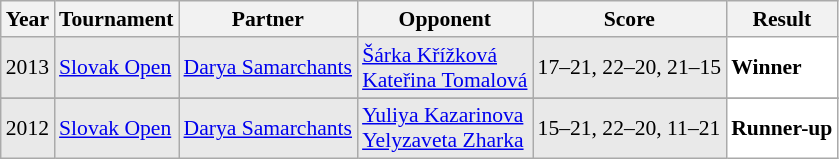<table class="sortable wikitable" style="font-size: 90%;">
<tr>
<th>Year</th>
<th>Tournament</th>
<th>Partner</th>
<th>Opponent</th>
<th>Score</th>
<th>Result</th>
</tr>
<tr style="background:#E9E9E9">
<td align="center">2013</td>
<td align="left"><a href='#'>Slovak Open</a></td>
<td align="left"> <a href='#'>Darya Samarchants</a></td>
<td align="left"> <a href='#'>Šárka Křížková</a> <br>  <a href='#'>Kateřina Tomalová</a></td>
<td align="left">17–21, 22–20, 21–15</td>
<td style="text-align:left; background:white"> <strong>Winner</strong></td>
</tr>
<tr>
</tr>
<tr style="background:#E9E9E9">
<td align="center">2012</td>
<td align="left"><a href='#'>Slovak Open</a></td>
<td align="left"> <a href='#'>Darya Samarchants</a></td>
<td align="left"> <a href='#'>Yuliya Kazarinova</a> <br>  <a href='#'>Yelyzaveta Zharka</a></td>
<td align="left">15–21, 22–20, 11–21</td>
<td style="text-align:left; background:white"> <strong>Runner-up</strong></td>
</tr>
</table>
